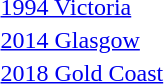<table>
<tr>
<td><a href='#'>1994 Victoria</a><br></td>
<td></td>
<td></td>
<td></td>
</tr>
<tr>
<td><a href='#'>2014 Glasgow</a><br></td>
<td></td>
<td></td>
<td></td>
</tr>
<tr>
<td><a href='#'>2018 Gold Coast</a><br></td>
<td></td>
<td></td>
<td></td>
</tr>
</table>
